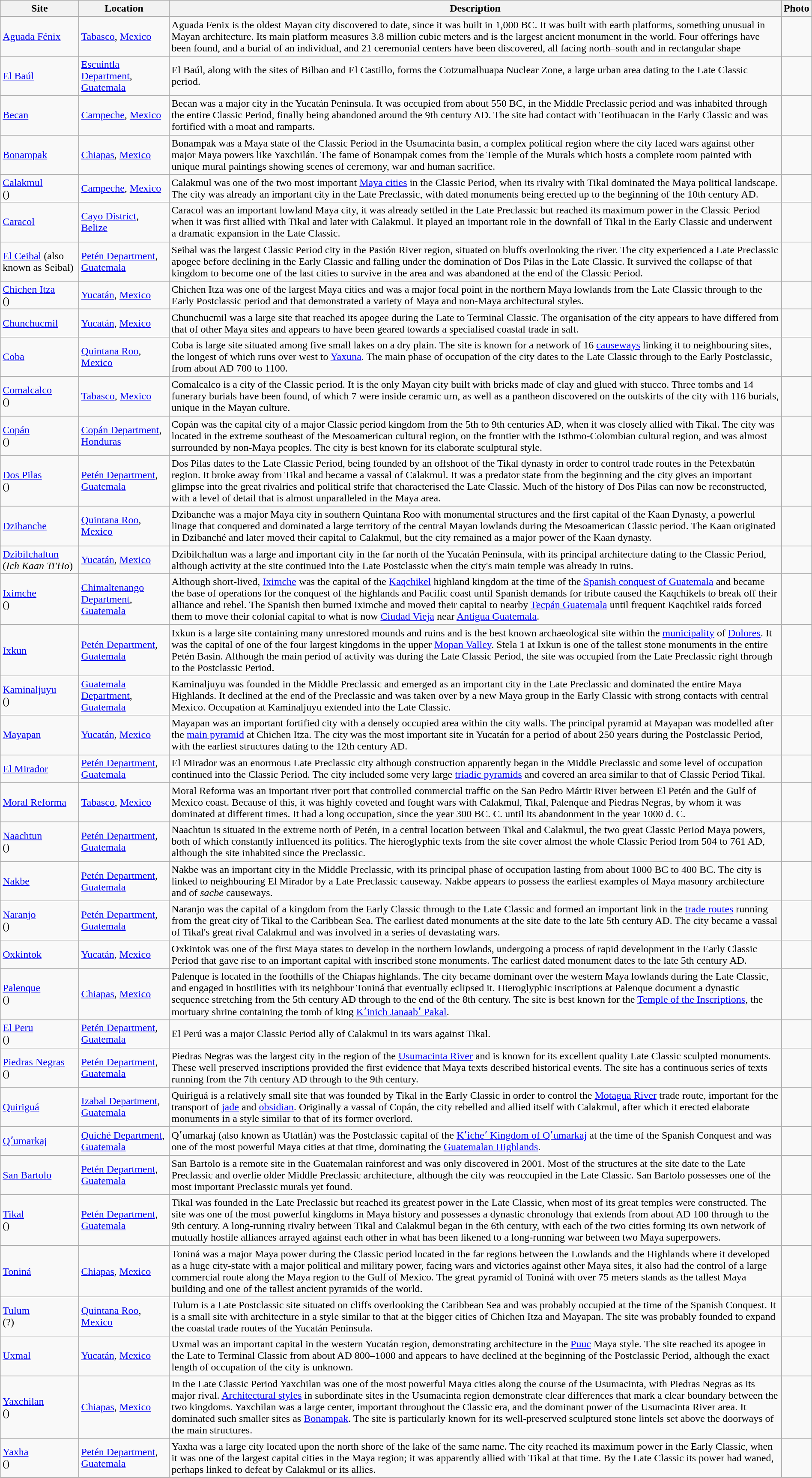<table class="wikitable" style="margin: 1em auto 1em auto">
<tr>
<th>Site</th>
<th>Location</th>
<th>Description</th>
<th>Photo</th>
</tr>
<tr>
<td><a href='#'>Aguada Fénix</a></td>
<td><a href='#'>Tabasco</a>, <a href='#'>Mexico</a></td>
<td>Aguada Fenix is the oldest Mayan city discovered to date, since it was built in 1,000 BC. It was built with earth platforms, something unusual in Mayan architecture. Its main platform measures 3.8 million cubic meters and is the largest ancient monument in the world. Four offerings have been found, and a burial of an individual, and 21 ceremonial centers have been discovered, all facing north–south and in rectangular shape</td>
<td></td>
</tr>
<tr>
<td><a href='#'>El Baúl</a></td>
<td><a href='#'>Escuintla Department</a>, <a href='#'>Guatemala</a></td>
<td>El Baúl, along with the sites of Bilbao and El Castillo, forms the Cotzumalhuapa Nuclear Zone, a large urban area dating to the Late Classic period.</td>
<td></td>
</tr>
<tr>
<td><a href='#'>Becan</a></td>
<td><a href='#'>Campeche</a>, <a href='#'>Mexico</a></td>
<td>Becan was a major city in the Yucatán Peninsula. It was occupied from about 550 BC, in the Middle Preclassic period and was inhabited through the entire Classic Period, finally being abandoned around the 9th century AD. The site had contact with Teotihuacan in the Early Classic and was fortified with a moat and ramparts.</td>
<td></td>
</tr>
<tr>
<td><a href='#'>Bonampak</a></td>
<td><a href='#'>Chiapas</a>, <a href='#'>Mexico</a></td>
<td>Bonampak was a Maya state of the Classic Period in the Usumacinta basin, a complex political region where the city faced wars against other major Maya powers like Yaxchilán. The fame of Bonampak comes from the Temple of the Murals which hosts a complete room painted with unique mural paintings showing scenes of ceremony, war and human sacrifice.</td>
<td></td>
</tr>
<tr>
<td><a href='#'>Calakmul</a><br>()</td>
<td><a href='#'>Campeche</a>, <a href='#'>Mexico</a></td>
<td>Calakmul was one of the two most important <a href='#'>Maya cities</a> in the Classic Period, when its rivalry with Tikal dominated the Maya political landscape. The city was already an important city in the Late Preclassic, with dated monuments being erected up to the beginning of the 10th century AD.</td>
<td></td>
</tr>
<tr>
<td><a href='#'>Caracol</a></td>
<td><a href='#'>Cayo District</a>, <a href='#'>Belize</a></td>
<td>Caracol was an important lowland Maya city, it was already settled in the Late Preclassic but reached its maximum power in the Classic Period when it was first allied with Tikal and later with Calakmul. It played an important role in the downfall of Tikal in the Early Classic and underwent a dramatic expansion in the Late Classic.</td>
<td></td>
</tr>
<tr>
<td><a href='#'>El Ceibal</a> (also known as Seibal)</td>
<td><a href='#'>Petén Department</a>, <a href='#'>Guatemala</a></td>
<td>Seibal was the largest Classic Period city in the Pasión River region, situated on bluffs overlooking the river. The city experienced a Late Preclassic apogee before declining in the Early Classic and falling under the domination of Dos Pilas in the Late Classic. It survived the collapse of that kingdom to become one of the last cities to survive in the area and was abandoned at the end of the Classic Period.</td>
<td></td>
</tr>
<tr>
<td><a href='#'>Chichen Itza</a><br>()</td>
<td><a href='#'>Yucatán</a>, <a href='#'>Mexico</a></td>
<td>Chichen Itza was one of the largest Maya cities and was a major focal point in the northern Maya lowlands from the Late Classic through to the Early Postclassic period and that demonstrated a variety of Maya and non-Maya architectural styles.</td>
<td></td>
</tr>
<tr>
<td><a href='#'>Chunchucmil</a></td>
<td><a href='#'>Yucatán</a>, <a href='#'>Mexico</a></td>
<td>Chunchucmil was a large site that reached its apogee during the Late to Terminal Classic. The organisation of the city appears to have differed from that of other Maya sites and appears to have been geared towards a specialised coastal trade in salt.</td>
<td></td>
</tr>
<tr>
<td><a href='#'>Coba</a></td>
<td><a href='#'>Quintana Roo</a>, <a href='#'>Mexico</a></td>
<td>Coba is large site situated among five small lakes on a dry plain. The site is known for a network of 16 <a href='#'>causeways</a> linking it to neighbouring sites, the longest of which runs over  west to <a href='#'>Yaxuna</a>. The main phase of occupation of the city dates to the Late Classic through to the Early Postclassic, from about AD 700 to 1100.</td>
<td></td>
</tr>
<tr>
<td><a href='#'>Comalcalco</a><br>()</td>
<td><a href='#'>Tabasco</a>, <a href='#'>Mexico</a></td>
<td>Comalcalco is a city of the Classic period. It is the only Mayan city built with bricks made of clay and glued with stucco. Three tombs and 14 funerary burials have been found, of which 7 were inside ceramic urn, as well as a pantheon discovered on the outskirts of the city with 116 burials, unique in the Mayan culture.</td>
<td></td>
</tr>
<tr>
<td><a href='#'>Copán</a><br>()</td>
<td><a href='#'>Copán Department</a>, <a href='#'>Honduras</a></td>
<td>Copán was the capital city of a major Classic period kingdom from the 5th to 9th centuries AD, when it was closely allied with Tikal. The city was located in the extreme southeast of the Mesoamerican cultural region, on the frontier with the Isthmo-Colombian cultural region, and was almost surrounded by non-Maya peoples. The city is best known for its elaborate sculptural style.</td>
<td></td>
</tr>
<tr>
<td><a href='#'>Dos Pilas</a><br>()</td>
<td><a href='#'>Petén Department</a>, <a href='#'>Guatemala</a></td>
<td>Dos Pilas dates to the Late Classic Period, being founded by an offshoot of the Tikal dynasty in order to control trade routes in the Petexbatún region. It broke away from Tikal and became a vassal of Calakmul. It was a predator state from the beginning and the city gives an important glimpse into the great rivalries and political strife that characterised the Late Classic. Much of the history of Dos Pilas can now be reconstructed, with a level of detail that is almost unparalleled in the Maya area.</td>
<td></td>
</tr>
<tr>
<td><a href='#'>Dzibanche</a></td>
<td><a href='#'>Quintana Roo</a>, <a href='#'>Mexico</a></td>
<td>Dzibanche was a major Maya city in southern Quintana Roo with monumental structures and the first capital of the Kaan Dynasty, a powerful linage that conquered and dominated a large territory of the central Mayan lowlands during the Mesoamerican Classic period. The Kaan originated in Dzibanché and later moved their capital to Calakmul, but the city remained as a major power of the Kaan dynasty.</td>
<td></td>
</tr>
<tr>
<td><a href='#'>Dzibilchaltun</a><br>(<em>Ich Kaan Ti'Ho</em>)</td>
<td><a href='#'>Yucatán</a>, <a href='#'>Mexico</a></td>
<td>Dzibilchaltun was a large and important city in the far north of the Yucatán Peninsula, with its principal architecture dating to the Classic Period, although activity at the site continued into the Late Postclassic when the city's main temple was already in ruins.</td>
<td></td>
</tr>
<tr>
<td><a href='#'>Iximche</a><br>()</td>
<td><a href='#'>Chimaltenango Department</a>, <a href='#'>Guatemala</a></td>
<td>Although short-lived, <a href='#'>Iximche</a> was the capital of the <a href='#'>Kaqchikel</a> highland kingdom at the time of the <a href='#'>Spanish conquest of Guatemala</a> and became the base of operations for the conquest of the highlands and Pacific coast until Spanish demands for tribute caused the Kaqchikels to break off their alliance and rebel.  The Spanish then burned Iximche and moved their capital to nearby <a href='#'>Tecpán Guatemala</a> until frequent Kaqchikel raids forced them to move their colonial capital to what is now <a href='#'>Ciudad Vieja</a> near <a href='#'>Antigua Guatemala</a>.</td>
<td></td>
</tr>
<tr>
<td><a href='#'>Ixkun</a></td>
<td><a href='#'>Petén Department</a>, <a href='#'>Guatemala</a></td>
<td>Ixkun is a large site containing many unrestored mounds and ruins and is the best known archaeological site within the <a href='#'>municipality</a> of <a href='#'>Dolores</a>. It was the capital of one of the four largest kingdoms in the upper <a href='#'>Mopan Valley</a>. Stela 1 at Ixkun is one of the tallest stone monuments in the entire Petén Basin. Although the main period of activity was during the Late Classic Period, the site was occupied from the Late Preclassic right through to the Postclassic Period.</td>
<td></td>
</tr>
<tr>
<td><a href='#'>Kaminaljuyu</a><br>()</td>
<td><a href='#'>Guatemala Department</a>, <a href='#'>Guatemala</a></td>
<td>Kaminaljuyu was founded in the Middle Preclassic and emerged as an important city in the Late Preclassic and dominated the entire Maya Highlands. It declined at the end of the Preclassic and was taken over by a new Maya group in the Early Classic with strong contacts with central Mexico. Occupation at Kaminaljuyu extended into the Late Classic.</td>
<td></td>
</tr>
<tr>
<td><a href='#'>Mayapan</a></td>
<td><a href='#'>Yucatán</a>, <a href='#'>Mexico</a></td>
<td>Mayapan was an important fortified city with a densely occupied area within the city walls. The principal pyramid at Mayapan was modelled after the <a href='#'>main pyramid</a> at Chichen Itza. The city was the most important site in Yucatán for a period of about 250 years during the Postclassic Period, with the earliest structures dating to the 12th century AD.</td>
<td></td>
</tr>
<tr>
<td><a href='#'>El Mirador</a></td>
<td><a href='#'>Petén Department</a>, <a href='#'>Guatemala</a></td>
<td>El Mirador was an enormous Late Preclassic city although construction apparently began in the Middle Preclassic and some level of occupation continued into the Classic Period. The city included some very large <a href='#'>triadic pyramids</a> and covered an area similar to that of Classic Period Tikal.</td>
<td></td>
</tr>
<tr>
<td><a href='#'>Moral Reforma</a></td>
<td><a href='#'>Tabasco</a>, <a href='#'>Mexico</a></td>
<td>Moral Reforma was an important river port that controlled commercial traffic on the San Pedro Mártir River between El Petén and the Gulf of Mexico coast. Because of this, it was highly coveted and fought wars with Calakmul, Tikal, Palenque and Piedras Negras, by whom it was dominated at different times. It had a long occupation, since the year 300 BC. C. until its abandonment in the year 1000 d. C.</td>
<td></td>
</tr>
<tr>
<td><a href='#'>Naachtun</a><br>()</td>
<td><a href='#'>Petén Department</a>, <a href='#'>Guatemala</a></td>
<td>Naachtun is situated in the extreme north of Petén, in a central location between Tikal and Calakmul, the two great Classic Period Maya powers, both of which constantly influenced its politics. The hieroglyphic texts from the site cover almost the whole Classic Period from 504 to 761 AD, although the site  inhabited since the Preclassic.</td>
</tr>
<tr>
<td><a href='#'>Nakbe</a></td>
<td><a href='#'>Petén Department</a>, <a href='#'>Guatemala</a></td>
<td>Nakbe was an important city in the Middle Preclassic, with its principal phase of occupation lasting from about 1000 BC to 400 BC. The city is linked to neighbouring El Mirador by a Late Preclassic causeway. Nakbe appears to possess the earliest examples of Maya masonry architecture and of <em>sacbe</em> causeways.</td>
<td></td>
</tr>
<tr>
<td><a href='#'>Naranjo</a><br>()</td>
<td><a href='#'>Petén Department</a>, <a href='#'>Guatemala</a></td>
<td>Naranjo was the capital of a kingdom from the Early Classic through to the Late Classic and formed an important link in the <a href='#'>trade routes</a> running from the great city of Tikal to the Caribbean Sea. The earliest dated monuments at the site date to the late 5th century AD. The city became a vassal of Tikal's great rival Calakmul and was involved in a series of devastating wars.</td>
<td></td>
</tr>
<tr>
<td><a href='#'>Oxkintok</a></td>
<td><a href='#'>Yucatán</a>, <a href='#'>Mexico</a></td>
<td>Oxkintok was one of the first Maya states to develop in the northern lowlands, undergoing a process of rapid development in the Early Classic Period that gave rise to an important capital with inscribed stone monuments. The earliest dated monument dates to the late 5th century AD.</td>
<td></td>
</tr>
<tr>
<td><a href='#'>Palenque</a><br>()</td>
<td><a href='#'>Chiapas</a>, <a href='#'>Mexico</a></td>
<td>Palenque is located in the foothills of the Chiapas highlands. The city became dominant over the western Maya lowlands during the Late Classic, and engaged in hostilities with its neighbour Toniná that eventually eclipsed it. Hieroglyphic inscriptions at Palenque document a dynastic sequence stretching from the 5th century AD through to the end of the 8th century. The site is best known for the <a href='#'>Temple of the Inscriptions</a>, the mortuary shrine containing the tomb of king <a href='#'>Kʼinich Janaabʼ Pakal</a>.</td>
<td></td>
</tr>
<tr>
<td><a href='#'>El Peru</a><br>()</td>
<td><a href='#'>Petén Department</a>, <a href='#'>Guatemala</a></td>
<td>El Perú was a major Classic Period ally of Calakmul in its wars against Tikal.</td>
<td></td>
</tr>
<tr>
<td><a href='#'>Piedras Negras</a><br>()</td>
<td><a href='#'>Petén Department</a>, <a href='#'>Guatemala</a></td>
<td>Piedras Negras was the largest city in the region of the <a href='#'>Usumacinta River</a> and is known for its excellent quality Late Classic sculpted monuments. These well preserved inscriptions provided the first evidence that Maya texts described historical events. The site has a continuous series of texts running from the 7th century AD through to the 9th century.</td>
<td></td>
</tr>
<tr>
<td><a href='#'>Quiriguá</a></td>
<td><a href='#'>Izabal Department</a>, <a href='#'>Guatemala</a></td>
<td>Quiriguá is a relatively small site that was founded by Tikal in the Early Classic in order to control the <a href='#'>Motagua River</a> trade route, important for the transport of <a href='#'>jade</a> and <a href='#'>obsidian</a>. Originally a vassal of Copán, the city rebelled and allied itself with Calakmul, after which it erected elaborate monuments in a style similar to that of its former overlord.</td>
<td></td>
</tr>
<tr>
<td><a href='#'>Qʼumarkaj</a></td>
<td><a href='#'>Quiché Department</a>, <a href='#'>Guatemala</a></td>
<td>Qʼumarkaj (also known as Utatlán) was the Postclassic capital of the <a href='#'>Kʼicheʼ Kingdom of Qʼumarkaj</a> at the time of the Spanish Conquest and was one of the most powerful Maya cities at that time, dominating the <a href='#'>Guatemalan Highlands</a>.</td>
<td></td>
</tr>
<tr>
<td><a href='#'>San Bartolo</a></td>
<td><a href='#'>Petén Department</a>, <a href='#'>Guatemala</a></td>
<td>San Bartolo is a remote site in the Guatemalan rainforest and was only discovered in 2001. Most of the structures at the site date to the Late Preclassic and overlie older Middle Preclassic architecture, although the city was reoccupied in the Late Classic. San Bartolo possesses one of the most important Preclassic murals yet found.</td>
<td></td>
</tr>
<tr>
<td><a href='#'>Tikal</a><br>()</td>
<td><a href='#'>Petén Department</a>, <a href='#'>Guatemala</a></td>
<td>Tikal was founded in the Late Preclassic but reached its greatest power in the Late Classic, when most of its great temples were constructed. The site was one of the most powerful kingdoms in Maya history and possesses a dynastic chronology that extends from about AD 100 through to the 9th century. A long-running rivalry between Tikal and Calakmul began in the 6th century, with each of the two cities forming its own network of mutually hostile alliances arrayed against each other in what has been likened to a long-running war between two Maya superpowers.</td>
<td></td>
</tr>
<tr>
<td><a href='#'>Toniná</a></td>
<td><a href='#'>Chiapas</a>, <a href='#'>Mexico</a></td>
<td>Toniná was a major Maya power during the Classic period located in the far regions between the Lowlands and the Highlands where it developed as a huge city-state with a major political and military power, facing wars and victories against other Maya sites, it also had the control of a large commercial route along the Maya region to the Gulf of Mexico. The great pyramid of Toniná with over 75 meters stands as the tallest Maya building and one of the tallest ancient pyramids of the world.</td>
<td></td>
</tr>
<tr>
<td><a href='#'>Tulum</a><br>(?)</td>
<td><a href='#'>Quintana Roo</a>, <a href='#'>Mexico</a></td>
<td>Tulum is a Late Postclassic site situated on cliffs overlooking the Caribbean Sea and was probably occupied at the time of the Spanish Conquest. It is a small site with architecture in a style similar to that at the bigger cities of Chichen Itza and Mayapan. The site was probably founded to expand the coastal trade routes of the Yucatán Peninsula.</td>
<td></td>
</tr>
<tr>
<td><a href='#'>Uxmal</a></td>
<td><a href='#'>Yucatán</a>, <a href='#'>Mexico</a></td>
<td>Uxmal was an important capital in the western Yucatán region, demonstrating architecture in the <a href='#'>Puuc</a> Maya style. The site reached its apogee in the Late to Terminal Classic from about AD 800–1000 and appears to have declined at the beginning of the Postclassic Period, although the exact length of occupation of the city is unknown.</td>
<td></td>
</tr>
<tr>
<td><a href='#'>Yaxchilan</a><br>()</td>
<td><a href='#'>Chiapas</a>, <a href='#'>Mexico</a></td>
<td>In the Late Classic Period Yaxchilan was one of the most powerful Maya cities along the course of the Usumacinta, with Piedras Negras as its major rival. <a href='#'>Architectural styles</a> in subordinate sites in the Usumacinta region demonstrate clear differences that mark a clear boundary between the two kingdoms. Yaxchilan was a large center, important throughout the Classic era, and the dominant power of the Usumacinta River area.  It dominated such smaller sites as <a href='#'>Bonampak</a>. The site is particularly known for its well-preserved sculptured stone lintels set above the doorways of the main structures.</td>
<td></td>
</tr>
<tr>
<td><a href='#'>Yaxha</a><br>()</td>
<td><a href='#'>Petén Department</a>, <a href='#'>Guatemala</a></td>
<td>Yaxha was a large city located upon the north shore of the lake of the same name. The city reached its maximum power in the Early Classic, when it was one of the largest capital cities in the Maya region; it was apparently allied with Tikal at that time. By the Late Classic its power had waned, perhaps linked to defeat by Calakmul or its allies.</td>
<td></td>
</tr>
</table>
